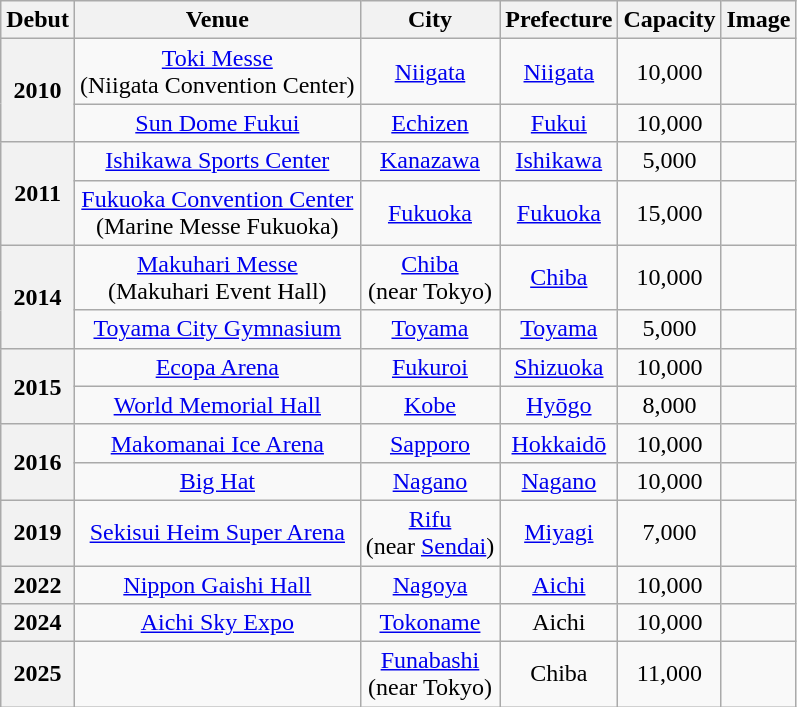<table class="wikitable sortable" style="text-align:center">
<tr>
<th scope=col>Debut</th>
<th scope=col>Venue</th>
<th scope=col>City</th>
<th scope=col>Prefecture</th>
<th scope=col>Capacity</th>
<th scope=col class="unsortable">Image</th>
</tr>
<tr>
<th scope=row rowspan=2>2010<br></th>
<td><a href='#'>Toki Messe</a><br>(Niigata Convention Center)</td>
<td><a href='#'>Niigata</a></td>
<td><a href='#'>Niigata</a></td>
<td>10,000</td>
<td></td>
</tr>
<tr>
<td><a href='#'>Sun Dome Fukui</a></td>
<td><a href='#'>Echizen</a></td>
<td><a href='#'>Fukui</a></td>
<td>10,000</td>
<td></td>
</tr>
<tr>
<th scope=row rowspan=2>2011<br></th>
<td><a href='#'>Ishikawa Sports Center</a></td>
<td><a href='#'>Kanazawa</a></td>
<td><a href='#'>Ishikawa</a></td>
<td>5,000</td>
<td></td>
</tr>
<tr>
<td><a href='#'>Fukuoka Convention Center</a><br>(Marine Messe Fukuoka)</td>
<td><a href='#'>Fukuoka</a></td>
<td><a href='#'>Fukuoka</a></td>
<td>15,000</td>
<td></td>
</tr>
<tr>
<th scope=row rowspan=2>2014<br></th>
<td><a href='#'>Makuhari Messe</a><br>(Makuhari Event Hall)</td>
<td><a href='#'>Chiba</a><br>(near Tokyo)</td>
<td><a href='#'>Chiba</a></td>
<td>10,000</td>
<td></td>
</tr>
<tr>
<td><a href='#'>Toyama City Gymnasium</a></td>
<td><a href='#'>Toyama</a></td>
<td><a href='#'>Toyama</a></td>
<td>5,000</td>
<td></td>
</tr>
<tr>
<th score=row rowspan=2>2015<br></th>
<td><a href='#'>Ecopa Arena</a></td>
<td><a href='#'>Fukuroi</a></td>
<td><a href='#'>Shizuoka</a></td>
<td>10,000</td>
<td></td>
</tr>
<tr>
<td><a href='#'>World Memorial Hall</a></td>
<td><a href='#'>Kobe</a></td>
<td><a href='#'>Hyōgo</a></td>
<td>8,000</td>
<td></td>
</tr>
<tr>
<th scope=row rowspan=2>2016<br></th>
<td><a href='#'>Makomanai Ice Arena</a></td>
<td><a href='#'>Sapporo</a></td>
<td><a href='#'>Hokkaidō</a></td>
<td>10,000</td>
<td></td>
</tr>
<tr>
<td><a href='#'>Big Hat</a></td>
<td><a href='#'>Nagano</a></td>
<td><a href='#'>Nagano</a></td>
<td>10,000</td>
<td></td>
</tr>
<tr>
<th scope=row>2019<br></th>
<td><a href='#'>Sekisui Heim Super Arena</a></td>
<td><a href='#'>Rifu</a><br>(near <a href='#'>Sendai</a>)</td>
<td><a href='#'>Miyagi</a></td>
<td>7,000</td>
<td></td>
</tr>
<tr>
<th scope=row>2022<br></th>
<td><a href='#'>Nippon Gaishi Hall</a></td>
<td><a href='#'>Nagoya</a></td>
<td><a href='#'>Aichi</a></td>
<td>10,000</td>
<td></td>
</tr>
<tr>
<th scope=row>2024<br></th>
<td><a href='#'>Aichi Sky Expo</a></td>
<td><a href='#'>Tokoname</a></td>
<td>Aichi</td>
<td>10,000</td>
<td></td>
</tr>
<tr>
<th scope=row>2025<br></th>
<td></td>
<td><a href='#'>Funabashi</a><br>(near Tokyo)</td>
<td>Chiba</td>
<td>11,000</td>
<td></td>
</tr>
</table>
